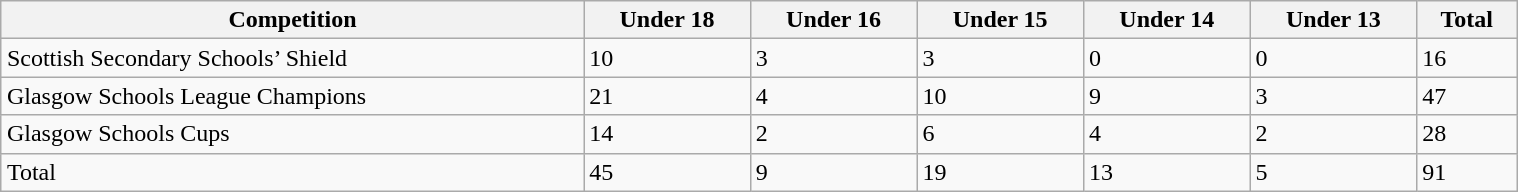<table class="wikitable"  style="margin:1em auto 1em auto; width:80%;">
<tr>
<th>Competition</th>
<th>Under 18</th>
<th>Under 16</th>
<th>Under 15</th>
<th>Under 14</th>
<th>Under 13</th>
<th>Total</th>
</tr>
<tr>
<td>Scottish Secondary Schools’ Shield</td>
<td>10</td>
<td>3</td>
<td>3</td>
<td>0</td>
<td>0</td>
<td>16</td>
</tr>
<tr>
<td>Glasgow Schools League Champions</td>
<td>21</td>
<td>4</td>
<td>10</td>
<td>9</td>
<td>3</td>
<td>47</td>
</tr>
<tr>
<td>Glasgow Schools Cups</td>
<td>14</td>
<td>2</td>
<td>6</td>
<td>4</td>
<td>2</td>
<td>28</td>
</tr>
<tr>
<td>Total</td>
<td>45</td>
<td>9</td>
<td>19</td>
<td>13</td>
<td>5</td>
<td>91</td>
</tr>
</table>
